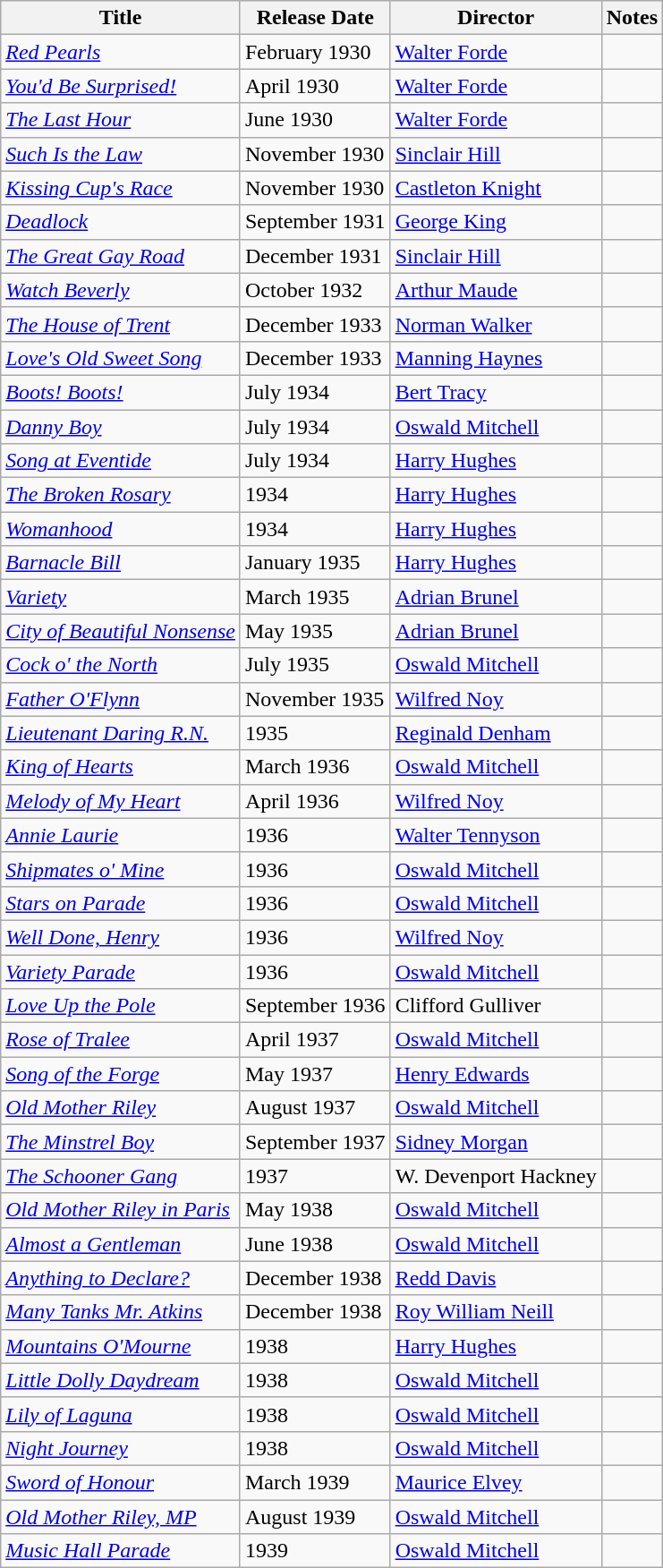<table class="wikitable sortable">
<tr>
<th>Title</th>
<th>Release Date</th>
<th>Director</th>
<th>Notes</th>
</tr>
<tr>
<td><em><a href='#'>Red Pearls</a></em></td>
<td>February 1930</td>
<td><a href='#'>Walter Forde</a></td>
<td></td>
</tr>
<tr>
<td><em><a href='#'>You'd Be Surprised!</a></em></td>
<td>April 1930</td>
<td><a href='#'>Walter Forde</a></td>
<td></td>
</tr>
<tr>
<td><em><a href='#'>The Last Hour</a></em></td>
<td>June 1930</td>
<td><a href='#'>Walter Forde</a></td>
<td></td>
</tr>
<tr>
<td><em><a href='#'>Such Is the Law</a></em></td>
<td>November 1930</td>
<td><a href='#'>Sinclair Hill</a></td>
<td></td>
</tr>
<tr>
<td><em><a href='#'>Kissing Cup's Race</a></em></td>
<td>November 1930</td>
<td><a href='#'>Castleton Knight</a></td>
<td></td>
</tr>
<tr>
<td><em><a href='#'>Deadlock</a></em></td>
<td>September 1931</td>
<td><a href='#'>George King</a></td>
<td></td>
</tr>
<tr>
<td><em><a href='#'>The Great Gay Road</a></em></td>
<td>December 1931</td>
<td><a href='#'>Sinclair Hill</a></td>
<td></td>
</tr>
<tr>
<td><em><a href='#'>Watch Beverly</a></em></td>
<td>October 1932</td>
<td><a href='#'>Arthur Maude</a></td>
<td></td>
</tr>
<tr>
<td><em><a href='#'>The House of Trent</a></em></td>
<td>December 1933</td>
<td><a href='#'>Norman Walker</a></td>
<td></td>
</tr>
<tr>
<td><em><a href='#'>Love's Old Sweet Song</a></em></td>
<td>December 1933</td>
<td><a href='#'>Manning Haynes</a></td>
<td></td>
</tr>
<tr>
<td><em><a href='#'>Boots! Boots!</a></em></td>
<td>July 1934</td>
<td><a href='#'>Bert Tracy</a></td>
<td></td>
</tr>
<tr>
<td><em><a href='#'>Danny Boy</a></em></td>
<td>July 1934</td>
<td><a href='#'>Oswald Mitchell</a></td>
<td></td>
</tr>
<tr>
<td><em><a href='#'>Song at Eventide</a></em></td>
<td>July 1934</td>
<td><a href='#'>Harry Hughes</a></td>
<td></td>
</tr>
<tr>
<td><em><a href='#'>The Broken Rosary</a></em></td>
<td>1934</td>
<td><a href='#'>Harry Hughes</a></td>
<td></td>
</tr>
<tr>
<td><em><a href='#'>Womanhood</a></em></td>
<td>1934</td>
<td><a href='#'>Harry Hughes</a></td>
<td></td>
</tr>
<tr>
<td><em><a href='#'>Barnacle Bill</a></em></td>
<td>January 1935</td>
<td><a href='#'>Harry Hughes</a></td>
<td></td>
</tr>
<tr>
<td><em><a href='#'>Variety</a></em></td>
<td>March 1935</td>
<td><a href='#'>Adrian Brunel</a></td>
<td></td>
</tr>
<tr>
<td><em><a href='#'>City of Beautiful Nonsense</a></em></td>
<td>May 1935</td>
<td><a href='#'>Adrian Brunel</a></td>
<td></td>
</tr>
<tr>
<td><em><a href='#'>Cock o' the North</a></em></td>
<td>July 1935</td>
<td><a href='#'>Oswald Mitchell</a></td>
<td></td>
</tr>
<tr>
<td><em><a href='#'>Father O'Flynn</a></em></td>
<td>November 1935</td>
<td><a href='#'>Wilfred Noy</a></td>
<td></td>
</tr>
<tr>
<td><em><a href='#'>Lieutenant Daring R.N.</a></em></td>
<td>1935</td>
<td><a href='#'>Reginald Denham</a></td>
<td></td>
</tr>
<tr>
<td><em><a href='#'>King of Hearts</a></em></td>
<td>March 1936</td>
<td><a href='#'>Oswald Mitchell</a></td>
<td></td>
</tr>
<tr>
<td><em><a href='#'>Melody of My Heart</a></em></td>
<td>April 1936</td>
<td><a href='#'>Wilfred Noy</a></td>
<td></td>
</tr>
<tr>
<td><em><a href='#'>Annie Laurie</a></em></td>
<td>1936</td>
<td><a href='#'>Walter Tennyson</a></td>
<td></td>
</tr>
<tr>
<td><em><a href='#'>Shipmates o' Mine</a></em></td>
<td>1936</td>
<td><a href='#'>Oswald Mitchell</a></td>
<td></td>
</tr>
<tr>
<td><em><a href='#'>Stars on Parade</a></em></td>
<td>1936</td>
<td><a href='#'>Oswald Mitchell</a></td>
<td></td>
</tr>
<tr>
<td><em><a href='#'>Well Done, Henry</a></em></td>
<td>1936</td>
<td><a href='#'>Wilfred Noy</a></td>
<td></td>
</tr>
<tr>
<td><em><a href='#'>Variety Parade</a></em></td>
<td>1936</td>
<td><a href='#'>Oswald Mitchell</a></td>
<td></td>
</tr>
<tr>
<td><em><a href='#'>Love Up the Pole</a></em></td>
<td>September 1936</td>
<td>Clifford Gulliver</td>
<td></td>
</tr>
<tr>
<td><em><a href='#'>Rose of Tralee</a></em></td>
<td>April 1937</td>
<td><a href='#'>Oswald Mitchell</a></td>
<td></td>
</tr>
<tr>
<td><em><a href='#'>Song of the Forge</a></em></td>
<td>May 1937</td>
<td><a href='#'>Henry Edwards</a></td>
<td></td>
</tr>
<tr>
<td><em><a href='#'>Old Mother Riley</a></em></td>
<td>August 1937</td>
<td><a href='#'>Oswald Mitchell</a></td>
<td></td>
</tr>
<tr>
<td><em><a href='#'>The Minstrel Boy</a></em></td>
<td>September 1937</td>
<td><a href='#'>Sidney Morgan</a></td>
<td></td>
</tr>
<tr>
<td><em><a href='#'>The Schooner Gang</a></em></td>
<td>1937</td>
<td>W. Devenport Hackney</td>
<td></td>
</tr>
<tr>
<td><em><a href='#'>Old Mother Riley in Paris</a></em></td>
<td>May 1938</td>
<td><a href='#'>Oswald Mitchell</a></td>
<td></td>
</tr>
<tr>
<td><em><a href='#'> Almost a Gentleman</a></em></td>
<td>June 1938</td>
<td><a href='#'>Oswald Mitchell</a></td>
<td></td>
</tr>
<tr>
<td><em><a href='#'>Anything to Declare?</a></em></td>
<td>December 1938</td>
<td><a href='#'>Redd Davis</a></td>
<td></td>
</tr>
<tr>
<td><em><a href='#'>Many Tanks Mr. Atkins</a></em></td>
<td>December 1938</td>
<td><a href='#'>Roy William Neill</a></td>
<td></td>
</tr>
<tr>
<td><em><a href='#'>Mountains O'Mourne</a></em></td>
<td>1938</td>
<td><a href='#'>Harry Hughes</a></td>
<td></td>
</tr>
<tr>
<td><em><a href='#'>Little Dolly Daydream</a></em></td>
<td>1938</td>
<td><a href='#'>Oswald Mitchell</a></td>
<td></td>
</tr>
<tr>
<td><em><a href='#'>Lily of Laguna</a></em></td>
<td>1938</td>
<td><a href='#'>Oswald Mitchell</a></td>
<td></td>
</tr>
<tr>
<td><em><a href='#'>Night Journey</a></em></td>
<td>1938</td>
<td><a href='#'>Oswald Mitchell </a></td>
<td></td>
</tr>
<tr>
<td><em><a href='#'>Sword of Honour</a></em></td>
<td>March 1939</td>
<td><a href='#'>Maurice Elvey</a></td>
<td></td>
</tr>
<tr>
<td><em><a href='#'>Old Mother Riley, MP</a></em></td>
<td>August 1939</td>
<td><a href='#'>Oswald Mitchell</a></td>
<td></td>
</tr>
<tr>
<td><em><a href='#'>Music Hall Parade</a></em></td>
<td>1939</td>
<td><a href='#'>Oswald Mitchell</a></td>
<td></td>
</tr>
</table>
